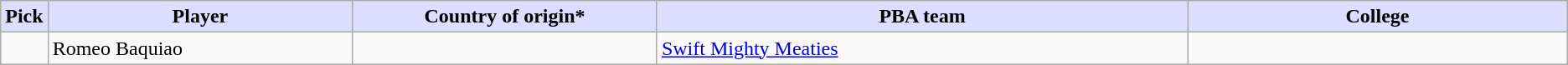<table class="wikitable">
<tr>
<th style="background:#DDDDFF;">Pick</th>
<th style="background:#DDDDFF;" width="20%">Player</th>
<th style="background:#DDDDFF;" width="20%">Country of origin*</th>
<th style="background:#DDDDFF;" width="35%">PBA team</th>
<th style="background:#DDDDFF;" width="25%">College</th>
</tr>
<tr>
<td align=center></td>
<td>Romeo Baquiao</td>
<td></td>
<td><a href='#'>Swift Mighty Meaties</a></td>
<td></td>
</tr>
</table>
